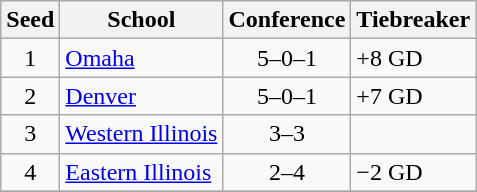<table class="wikitable" style="text-align:center">
<tr>
<th>Seed</th>
<th>School</th>
<th>Conference</th>
<th>Tiebreaker</th>
</tr>
<tr>
<td>1</td>
<td align=left><a href='#'>Omaha</a></td>
<td>5–0–1</td>
<td align=left>+8 GD</td>
</tr>
<tr>
<td>2</td>
<td align=left><a href='#'>Denver</a></td>
<td>5–0–1</td>
<td align=left>+7 GD</td>
</tr>
<tr>
<td>3</td>
<td align=left><a href='#'>Western Illinois</a></td>
<td>3–3</td>
<td align=left></td>
</tr>
<tr>
<td>4</td>
<td align=left><a href='#'>Eastern Illinois</a></td>
<td>2–4</td>
<td align=left>−2 GD</td>
</tr>
<tr>
</tr>
</table>
